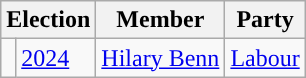<table class="wikitable">
<tr>
<th colspan="2">Election</th>
<th>Member</th>
<th>Party</th>
</tr>
<tr>
<td style="color:inherit;background-color: "></td>
<td><a href='#'>2024</a></td>
<td><a href='#'>Hilary Benn</a></td>
<td><a href='#'>Labour</a></td>
</tr>
</table>
